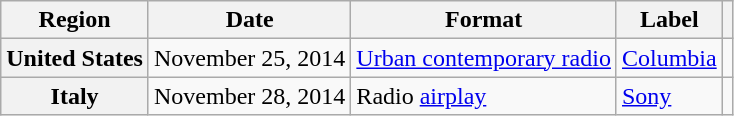<table class="wikitable plainrowheaders">
<tr>
<th scope="col">Region</th>
<th scope="col">Date</th>
<th scope="col">Format</th>
<th scope="col">Label</th>
<th scope="col"></th>
</tr>
<tr>
<th scope="row">United States</th>
<td>November 25, 2014</td>
<td><a href='#'>Urban contemporary radio</a></td>
<td><a href='#'>Columbia</a></td>
<td align="center"></td>
</tr>
<tr>
<th scope="row">Italy</th>
<td>November 28, 2014</td>
<td>Radio <a href='#'>airplay</a></td>
<td><a href='#'>Sony</a></td>
<td align="center"></td>
</tr>
</table>
